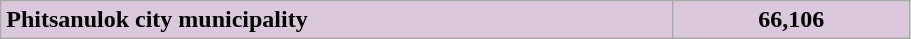<table class="wikitable" style="width:48%; display:inline-table;">
<tr>
<th scope="col" style= "width:74%; background: #dcc8dc; text-align:left;"><strong>Phitsanulok city municipality</strong></th>
<th scope="col" style= "width:26%; background: #dcc8dc; text-align:center;"><strong>66,106</strong></th>
</tr>
</table>
